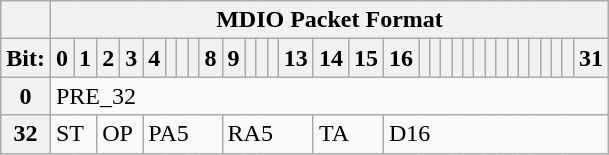<table class="wikitable">
<tr>
<th></th>
<th colspan="32">MDIO Packet Format</th>
</tr>
<tr>
<th>Bit:</th>
<th>0</th>
<th>1</th>
<th>2</th>
<th>3</th>
<th>4</th>
<th></th>
<th></th>
<th></th>
<th>8</th>
<th>9</th>
<th></th>
<th></th>
<th></th>
<th>13</th>
<th>14</th>
<th>15</th>
<th>16</th>
<th></th>
<th></th>
<th></th>
<th></th>
<th></th>
<th></th>
<th></th>
<th></th>
<th></th>
<th></th>
<th></th>
<th></th>
<th></th>
<th></th>
<th>31</th>
</tr>
<tr>
<th>0</th>
<td colspan="32">PRE_32</td>
</tr>
<tr>
<th>32</th>
<td colspan="2">ST</td>
<td colspan="2">OP</td>
<td colspan="5">PA5</td>
<td colspan="5">RA5</td>
<td colspan="2">TA</td>
<td colspan="16">D16</td>
</tr>
</table>
